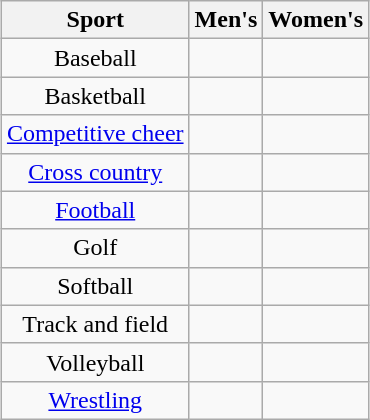<table class="wikitable" style="margin:auto; text-align:center">
<tr>
<th>Sport</th>
<th>Men's</th>
<th>Women's</th>
</tr>
<tr>
<td>Baseball</td>
<td></td>
<td></td>
</tr>
<tr>
<td>Basketball</td>
<td></td>
<td></td>
</tr>
<tr>
<td><a href='#'>Competitive cheer</a></td>
<td></td>
<td></td>
</tr>
<tr>
<td><a href='#'>Cross country</a></td>
<td></td>
<td></td>
</tr>
<tr>
<td><a href='#'>Football</a></td>
<td></td>
<td></td>
</tr>
<tr>
<td>Golf</td>
<td></td>
<td></td>
</tr>
<tr>
<td>Softball</td>
<td></td>
<td></td>
</tr>
<tr>
<td>Track and field</td>
<td></td>
<td></td>
</tr>
<tr>
<td>Volleyball</td>
<td></td>
<td></td>
</tr>
<tr>
<td><a href='#'>Wrestling</a></td>
<td></td>
<td></td>
</tr>
</table>
